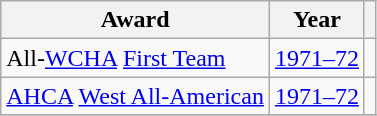<table class="wikitable">
<tr>
<th>Award</th>
<th>Year</th>
<th></th>
</tr>
<tr>
<td>All-<a href='#'>WCHA</a> <a href='#'>First Team</a></td>
<td><a href='#'>1971–72</a></td>
<td></td>
</tr>
<tr>
<td><a href='#'>AHCA</a> <a href='#'>West All-American</a></td>
<td><a href='#'>1971–72</a></td>
<td></td>
</tr>
<tr>
</tr>
</table>
